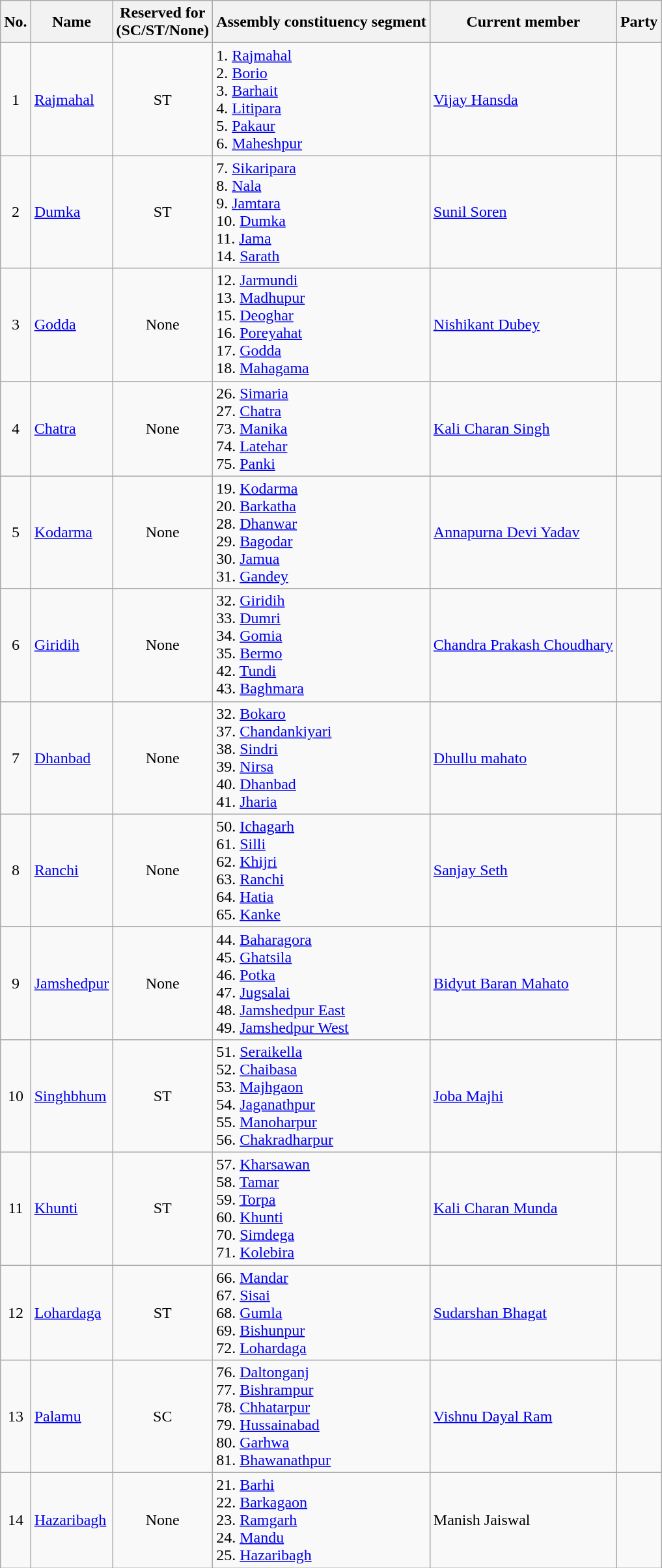<table class="wikitable sortable">
<tr>
<th>No.</th>
<th>Name</th>
<th>Reserved for <br> (SC/ST/None)</th>
<th>Assembly constituency segment</th>
<th>Current member</th>
<th colspan=2>Party</th>
</tr>
<tr>
<td align="center">1</td>
<td><a href='#'>Rajmahal</a></td>
<td align="center">ST</td>
<td>1. <a href='#'>Rajmahal</a><br>2. <a href='#'>Borio</a><br>3. <a href='#'>Barhait</a><br>4. <a href='#'>Litipara</a><br>5. <a href='#'>Pakaur</a><br>6. <a href='#'>Maheshpur</a></td>
<td><a href='#'>Vijay Hansda</a></td>
<td></td>
</tr>
<tr>
<td align="center">2</td>
<td><a href='#'>Dumka</a></td>
<td align="center">ST</td>
<td>7. <a href='#'>Sikaripara</a><br>8. <a href='#'>Nala</a><br>9. <a href='#'>Jamtara</a><br>10. <a href='#'>Dumka</a><br>11. <a href='#'>Jama</a><br>14. <a href='#'>Sarath</a></td>
<td><a href='#'>Sunil Soren</a></td>
<td></td>
</tr>
<tr>
<td align="center">3</td>
<td><a href='#'>Godda</a></td>
<td align="center">None</td>
<td>12. <a href='#'>Jarmundi</a><br>13. <a href='#'>Madhupur</a><br>15. <a href='#'>Deoghar</a><br>16. <a href='#'>Poreyahat</a><br>17. <a href='#'>Godda</a><br>18. <a href='#'>Mahagama</a></td>
<td><a href='#'>Nishikant Dubey</a></td>
<td></td>
</tr>
<tr>
<td align="center">4</td>
<td><a href='#'>Chatra</a></td>
<td align="center">None</td>
<td>26. <a href='#'>Simaria</a><br>27. <a href='#'>Chatra</a><br>73. <a href='#'>Manika</a><br>74. <a href='#'>Latehar</a><br>75. <a href='#'>Panki</a></td>
<td><a href='#'>Kali Charan Singh</a></td>
<td></td>
</tr>
<tr>
<td align="center">5</td>
<td><a href='#'>Kodarma</a></td>
<td align="center">None</td>
<td>19. <a href='#'>Kodarma</a><br>20. <a href='#'>Barkatha</a><br>28. <a href='#'>Dhanwar</a><br>29. <a href='#'>Bagodar</a><br>30. <a href='#'>Jamua</a><br>31. <a href='#'>Gandey</a></td>
<td><a href='#'>Annapurna Devi Yadav</a></td>
<td></td>
</tr>
<tr>
<td align="center">6</td>
<td><a href='#'>Giridih</a></td>
<td align="center">None</td>
<td>32. <a href='#'>Giridih</a><br>33. <a href='#'>Dumri</a><br>34. <a href='#'>Gomia</a><br>35. <a href='#'>Bermo</a><br>42. <a href='#'>Tundi</a><br>43. <a href='#'>Baghmara</a></td>
<td><a href='#'>Chandra Prakash Choudhary</a></td>
<td></td>
</tr>
<tr>
<td align="center">7</td>
<td><a href='#'>Dhanbad</a></td>
<td align="center">None</td>
<td>32. <a href='#'>Bokaro</a><br>37. <a href='#'>Chandankiyari</a><br>38. <a href='#'>Sindri</a><br>39. <a href='#'>Nirsa</a><br>40. <a href='#'>Dhanbad</a><br>41. <a href='#'>Jharia</a></td>
<td><a href='#'>Dhullu mahato</a></td>
<td></td>
</tr>
<tr>
<td align="center">8</td>
<td><a href='#'>Ranchi</a></td>
<td align="center">None</td>
<td>50. <a href='#'>Ichagarh</a><br>61. <a href='#'>Silli</a><br>62. <a href='#'>Khijri</a><br>63. <a href='#'>Ranchi</a><br>64. <a href='#'>Hatia</a><br>65. <a href='#'>Kanke</a></td>
<td><a href='#'>Sanjay Seth</a></td>
<td></td>
</tr>
<tr>
<td align="center">9</td>
<td><a href='#'>Jamshedpur</a></td>
<td align="center">None</td>
<td>44. <a href='#'>Baharagora</a><br>45. <a href='#'>Ghatsila</a><br>46. <a href='#'>Potka</a><br>47. <a href='#'>Jugsalai</a><br>48. <a href='#'>Jamshedpur East</a><br>49. <a href='#'>Jamshedpur West</a></td>
<td><a href='#'>Bidyut Baran Mahato</a></td>
<td></td>
</tr>
<tr>
<td align="center">10</td>
<td><a href='#'>Singhbhum</a></td>
<td align="center">ST</td>
<td>51. <a href='#'>Seraikella</a><br>52. <a href='#'>Chaibasa</a><br>53. <a href='#'>Majhgaon</a><br>54. <a href='#'>Jaganathpur</a><br>55. <a href='#'>Manoharpur</a><br>56. <a href='#'>Chakradharpur</a></td>
<td><a href='#'>Joba Majhi</a></td>
<td></td>
</tr>
<tr>
<td align="center">11</td>
<td><a href='#'>Khunti</a></td>
<td align="center">ST</td>
<td>57. <a href='#'>Kharsawan</a><br>58. <a href='#'>Tamar</a><br>59. <a href='#'>Torpa</a><br>60. <a href='#'>Khunti</a><br>70. <a href='#'>Simdega</a><br>71. <a href='#'>Kolebira</a></td>
<td><a href='#'>Kali Charan Munda</a></td>
<td></td>
</tr>
<tr>
<td align="center">12</td>
<td><a href='#'>Lohardaga</a></td>
<td align="center">ST</td>
<td>66. <a href='#'>Mandar</a><br>67. <a href='#'>Sisai</a><br>68. <a href='#'>Gumla</a><br>69. <a href='#'>Bishunpur</a><br>72. <a href='#'>Lohardaga</a></td>
<td><a href='#'>Sudarshan Bhagat</a></td>
<td></td>
</tr>
<tr>
<td align="center">13</td>
<td><a href='#'>Palamu</a></td>
<td align="center">SC</td>
<td>76. <a href='#'>Daltonganj</a><br>77. <a href='#'>Bishrampur</a><br>78. <a href='#'>Chhatarpur</a><br>79. <a href='#'>Hussainabad</a><br>80. <a href='#'>Garhwa</a><br>81. <a href='#'>Bhawanathpur</a></td>
<td><a href='#'>Vishnu Dayal Ram</a></td>
<td></td>
</tr>
<tr>
<td align="center">14</td>
<td><a href='#'>Hazaribagh</a></td>
<td align="center">None</td>
<td>21. <a href='#'>Barhi</a><br>22. <a href='#'>Barkagaon</a><br>23. <a href='#'>Ramgarh</a><br>24. <a href='#'>Mandu</a><br>25. <a href='#'>Hazaribagh</a></td>
<td>Manish Jaiswal</td>
<td></td>
</tr>
</table>
